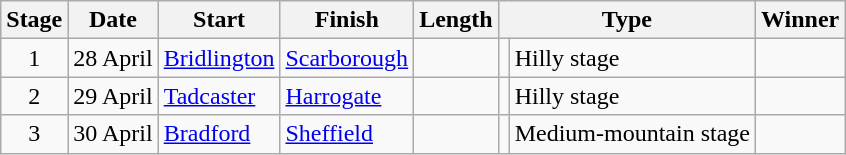<table class="wikitable">
<tr>
<th>Stage</th>
<th>Date</th>
<th>Start</th>
<th>Finish</th>
<th>Length</th>
<th colspan="2">Type</th>
<th>Winner</th>
</tr>
<tr>
<td style="text-align:center;">1</td>
<td>28 April</td>
<td><a href='#'>Bridlington</a></td>
<td><a href='#'>Scarborough</a></td>
<td></td>
<td></td>
<td>Hilly stage</td>
<td></td>
</tr>
<tr>
<td style="text-align:center;">2</td>
<td>29 April</td>
<td><a href='#'>Tadcaster</a></td>
<td><a href='#'>Harrogate</a></td>
<td></td>
<td></td>
<td>Hilly stage</td>
<td></td>
</tr>
<tr>
<td style="text-align:center;">3</td>
<td>30 April</td>
<td><a href='#'>Bradford</a></td>
<td><a href='#'>Sheffield</a></td>
<td></td>
<td></td>
<td>Medium-mountain stage</td>
<td></td>
</tr>
</table>
